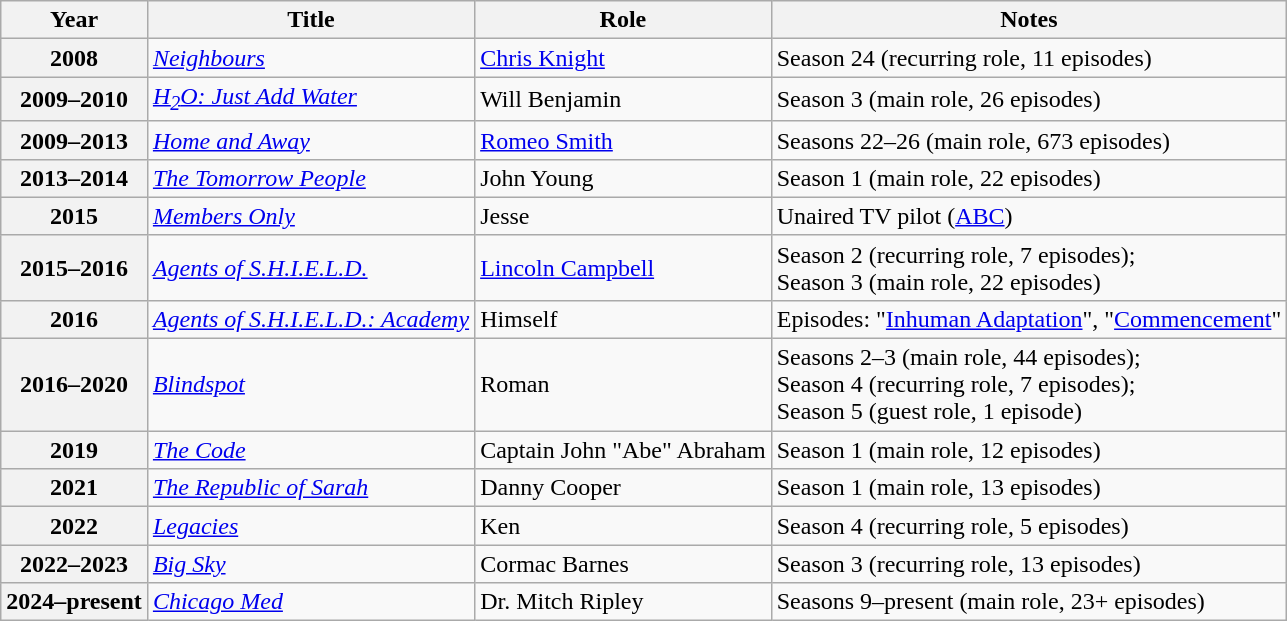<table class="wikitable sortable plainrowheaders">
<tr>
<th scope="col">Year</th>
<th scope="col">Title</th>
<th scope="col">Role</th>
<th scope="col" class="unsortable">Notes</th>
</tr>
<tr>
<th scope="row">2008</th>
<td><em><a href='#'>Neighbours</a></em></td>
<td><a href='#'>Chris Knight</a></td>
<td>Season 24 (recurring role, 11 episodes)</td>
</tr>
<tr>
<th scope="row">2009–2010</th>
<td><em><a href='#'>H<sub>2</sub>O: Just Add Water</a></em></td>
<td>Will Benjamin</td>
<td>Season 3 (main role, 26 episodes)</td>
</tr>
<tr>
<th scope="row">2009–2013</th>
<td><em><a href='#'>Home and Away</a></em></td>
<td><a href='#'>Romeo Smith</a></td>
<td>Seasons 22–26 (main role, 673 episodes)</td>
</tr>
<tr>
<th scope="row">2013–2014</th>
<td><em><a href='#'>The Tomorrow People</a></em></td>
<td>John Young</td>
<td>Season 1 (main role, 22 episodes)</td>
</tr>
<tr>
<th scope="row">2015</th>
<td><em><a href='#'>Members Only</a></em></td>
<td>Jesse</td>
<td>Unaired TV pilot (<a href='#'>ABC</a>)</td>
</tr>
<tr>
<th scope="row">2015–2016</th>
<td><em><a href='#'>Agents of S.H.I.E.L.D.</a></em></td>
<td><a href='#'>Lincoln Campbell</a></td>
<td>Season 2 (recurring role, 7 episodes);<br>Season 3 (main role, 22 episodes)</td>
</tr>
<tr>
<th scope="row">2016</th>
<td><em><a href='#'>Agents of S.H.I.E.L.D.: Academy</a></em></td>
<td>Himself</td>
<td>Episodes: "<a href='#'>Inhuman Adaptation</a>", "<a href='#'>Commencement</a>"</td>
</tr>
<tr>
<th scope="row">2016–2020</th>
<td><em><a href='#'>Blindspot</a></em></td>
<td>Roman</td>
<td>Seasons 2–3 (main role, 44 episodes);<br>Season 4 (recurring role, 7 episodes);<br>Season 5 (guest role, 1 episode)</td>
</tr>
<tr>
<th scope="row">2019</th>
<td><em><a href='#'>The Code</a></em></td>
<td>Captain John "Abe" Abraham</td>
<td>Season 1 (main role, 12 episodes)</td>
</tr>
<tr>
<th scope="row">2021</th>
<td><em><a href='#'>The Republic of Sarah</a></em></td>
<td>Danny Cooper</td>
<td>Season 1 (main role, 13 episodes)</td>
</tr>
<tr>
<th scope="row">2022</th>
<td><em><a href='#'>Legacies</a></em></td>
<td>Ken</td>
<td>Season 4 (recurring role, 5 episodes)</td>
</tr>
<tr>
<th scope="row">2022–2023</th>
<td><em><a href='#'>Big Sky</a></em></td>
<td>Cormac Barnes</td>
<td>Season 3 (recurring role, 13 episodes)</td>
</tr>
<tr>
<th scope="row">2024–present</th>
<td><em><a href='#'>Chicago Med</a></em></td>
<td>Dr. Mitch Ripley</td>
<td>Seasons 9–present (main role, 23+ episodes)</td>
</tr>
</table>
